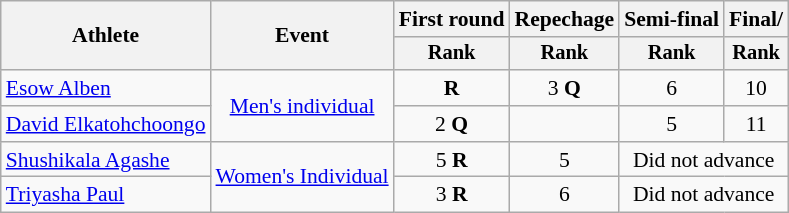<table class="wikitable" style="font-size:90%;text-align:center;">
<tr>
<th rowspan=2>Athlete</th>
<th rowspan=2>Event</th>
<th>First round</th>
<th>Repechage</th>
<th>Semi-final</th>
<th>Final/</th>
</tr>
<tr style=font-size:95%>
<th>Rank</th>
<th>Rank</th>
<th>Rank</th>
<th>Rank</th>
</tr>
<tr>
<td align=left><a href='#'>Esow Alben</a></td>
<td rowspan="2"><a href='#'>Men's individual</a></td>
<td> <strong>R</strong></td>
<td>3 <strong>Q</strong></td>
<td>6</td>
<td>10</td>
</tr>
<tr>
<td align=left><a href='#'>David Elkatohchoongo</a></td>
<td>2 <strong>Q</strong></td>
<td></td>
<td>5</td>
<td>11</td>
</tr>
<tr>
<td align=left><a href='#'>Shushikala Agashe</a></td>
<td align=left rowspan=2><a href='#'>Women's Individual</a></td>
<td>5 <strong>R</strong></td>
<td>5</td>
<td colspan=2>Did not advance</td>
</tr>
<tr>
<td align=left><a href='#'>Triyasha Paul</a></td>
<td>3 <strong>R</strong></td>
<td>6</td>
<td colspan=2>Did not advance</td>
</tr>
</table>
